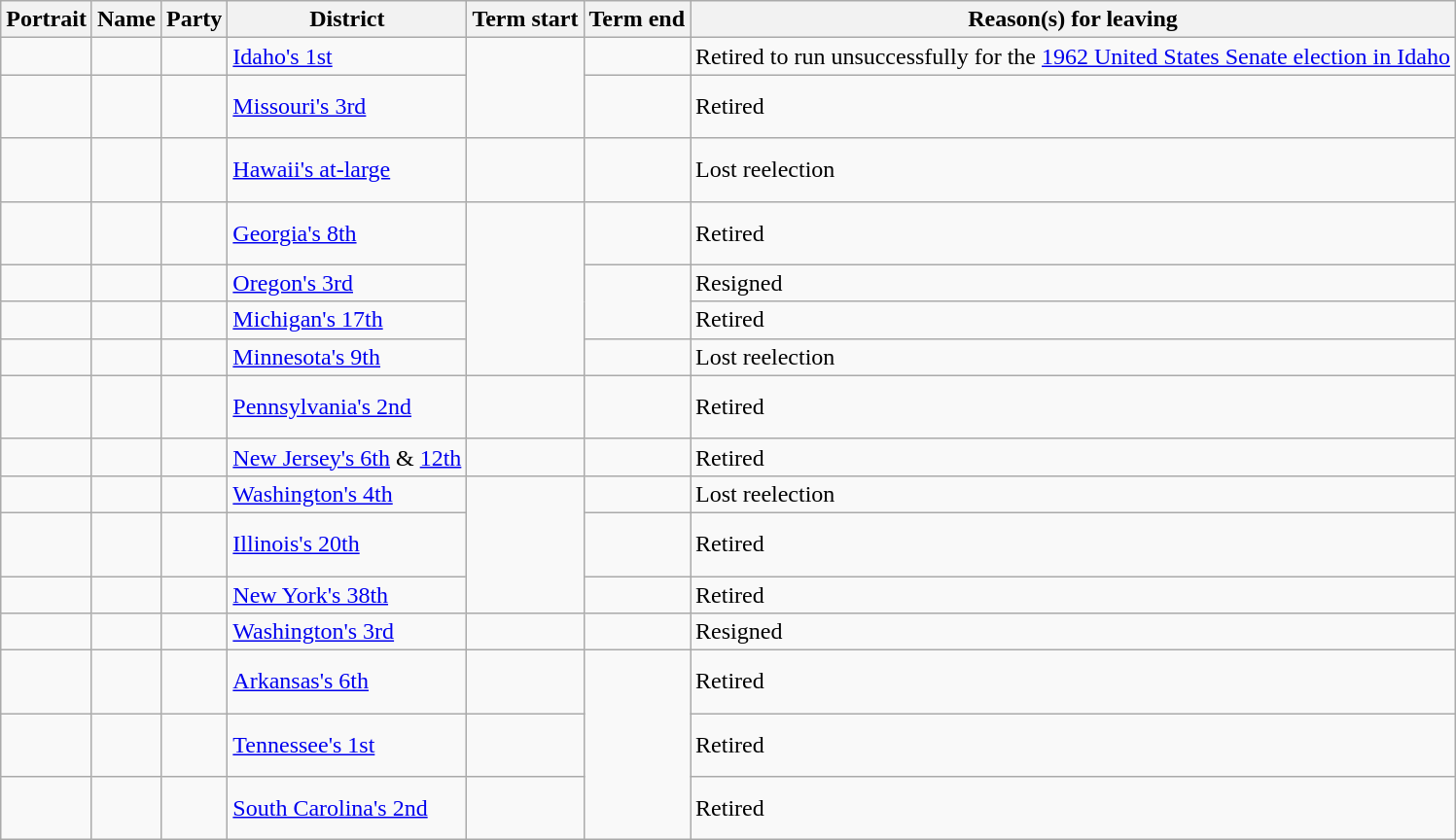<table class="wikitable sortable">
<tr>
<th>Portrait</th>
<th>Name<br></th>
<th>Party</th>
<th>District</th>
<th>Term start</th>
<th>Term end</th>
<th>Reason(s) for leaving</th>
</tr>
<tr>
<td></td>
<td><br></td>
<td></td>
<td><a href='#'>Idaho's 1st</a></td>
<td rowspan=2></td>
<td></td>
<td>Retired to run unsuccessfully for the <a href='#'>1962 United States Senate election in Idaho</a></td>
</tr>
<tr>
<td></td>
<td><br><br></td>
<td></td>
<td><a href='#'>Missouri's 3rd</a></td>
<td></td>
<td>Retired</td>
</tr>
<tr>
<td></td>
<td><br><br></td>
<td></td>
<td><a href='#'>Hawaii's at-large</a></td>
<td></td>
<td></td>
<td>Lost reelection</td>
</tr>
<tr>
<td></td>
<td><br><br></td>
<td></td>
<td><a href='#'>Georgia's 8th</a></td>
<td rowspan=4></td>
<td></td>
<td>Retired</td>
</tr>
<tr>
<td></td>
<td><br></td>
<td></td>
<td><a href='#'>Oregon's 3rd</a></td>
<td rowspan=2></td>
<td>Resigned</td>
</tr>
<tr>
<td></td>
<td><br></td>
<td></td>
<td><a href='#'>Michigan's 17th</a></td>
<td>Retired</td>
</tr>
<tr>
<td></td>
<td><br></td>
<td></td>
<td><a href='#'>Minnesota's 9th</a></td>
<td></td>
<td>Lost reelection</td>
</tr>
<tr>
<td></td>
<td><br><br></td>
<td></td>
<td><a href='#'>Pennsylvania's 2nd</a></td>
<td></td>
<td></td>
<td>Retired</td>
</tr>
<tr>
<td></td>
<td><br></td>
<td></td>
<td><a href='#'>New Jersey's 6th</a> & <a href='#'>12th</a></td>
<td></td>
<td></td>
<td>Retired</td>
</tr>
<tr>
<td></td>
<td><br></td>
<td></td>
<td><a href='#'>Washington's 4th</a></td>
<td rowspan=3></td>
<td></td>
<td>Lost reelection</td>
</tr>
<tr>
<td></td>
<td><br><br></td>
<td></td>
<td><a href='#'>Illinois's 20th</a></td>
<td></td>
<td>Retired</td>
</tr>
<tr>
<td></td>
<td><br></td>
<td></td>
<td><a href='#'>New York's 38th</a></td>
<td></td>
<td>Retired</td>
</tr>
<tr>
<td></td>
<td><br></td>
<td></td>
<td><a href='#'>Washington's 3rd</a></td>
<td></td>
<td></td>
<td>Resigned</td>
</tr>
<tr>
<td></td>
<td><br><br></td>
<td></td>
<td><a href='#'>Arkansas's 6th</a></td>
<td></td>
<td rowspan=3></td>
<td>Retired</td>
</tr>
<tr>
<td></td>
<td><br><br></td>
<td></td>
<td><a href='#'>Tennessee's 1st</a></td>
<td></td>
<td>Retired</td>
</tr>
<tr>
<td></td>
<td><br><br></td>
<td></td>
<td><a href='#'>South Carolina's 2nd</a></td>
<td></td>
<td>Retired</td>
</tr>
</table>
